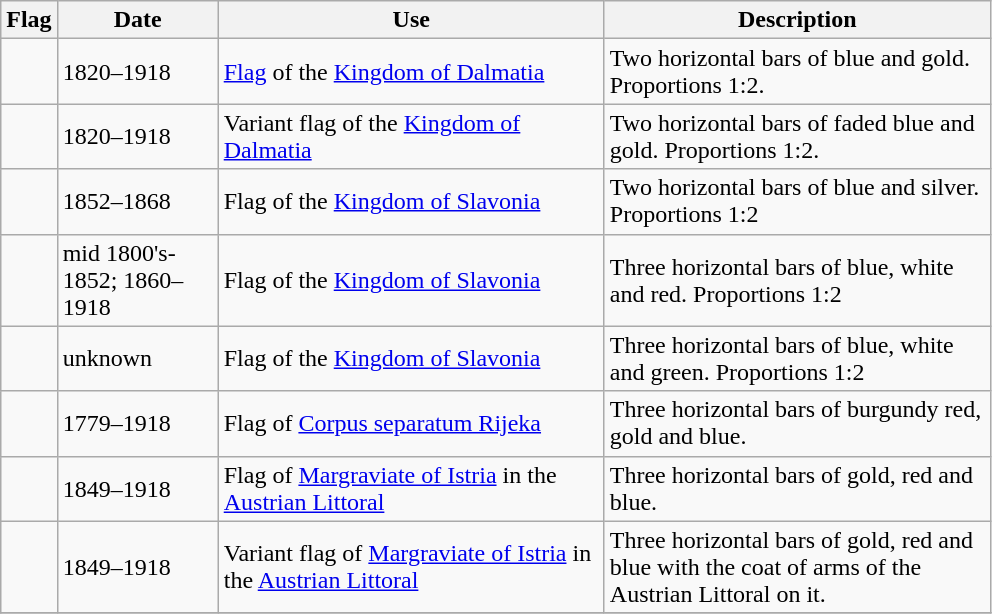<table class="wikitable">
<tr>
<th>Flag</th>
<th style="width:100px;">Date</th>
<th style="width:250px;">Use</th>
<th style="width:250px;">Description</th>
</tr>
<tr>
<td></td>
<td>1820–1918</td>
<td><a href='#'>Flag</a> of the <a href='#'>Kingdom of Dalmatia</a></td>
<td>Two horizontal bars of blue and gold. Proportions 1:2.</td>
</tr>
<tr>
<td></td>
<td>1820–1918</td>
<td>Variant flag of the <a href='#'>Kingdom of Dalmatia</a></td>
<td>Two horizontal bars of faded blue and gold. Proportions 1:2.</td>
</tr>
<tr>
<td></td>
<td>1852–1868</td>
<td>Flag of the <a href='#'>Kingdom of Slavonia</a></td>
<td>Two horizontal bars of blue and silver. Proportions 1:2</td>
</tr>
<tr>
<td></td>
<td>mid 1800's-1852; 1860–1918</td>
<td>Flag of the <a href='#'>Kingdom of Slavonia</a></td>
<td>Three horizontal bars of blue, white and red. Proportions 1:2</td>
</tr>
<tr>
<td></td>
<td>unknown</td>
<td>Flag of the <a href='#'>Kingdom of Slavonia</a></td>
<td>Three horizontal bars of blue, white and green. Proportions 1:2</td>
</tr>
<tr>
<td></td>
<td>1779–1918</td>
<td>Flag of <a href='#'>Corpus separatum Rijeka</a></td>
<td>Three horizontal bars of burgundy red, gold and blue.</td>
</tr>
<tr>
<td></td>
<td>1849–1918</td>
<td>Flag of <a href='#'>Margraviate of Istria</a> in the <a href='#'>Austrian Littoral</a></td>
<td>Three horizontal bars of gold, red and blue.</td>
</tr>
<tr>
<td></td>
<td>1849–1918</td>
<td>Variant flag of <a href='#'>Margraviate of Istria</a> in the <a href='#'>Austrian Littoral</a></td>
<td>Three horizontal bars of gold, red and blue with the coat of arms of the Austrian Littoral on it.</td>
</tr>
<tr>
</tr>
</table>
